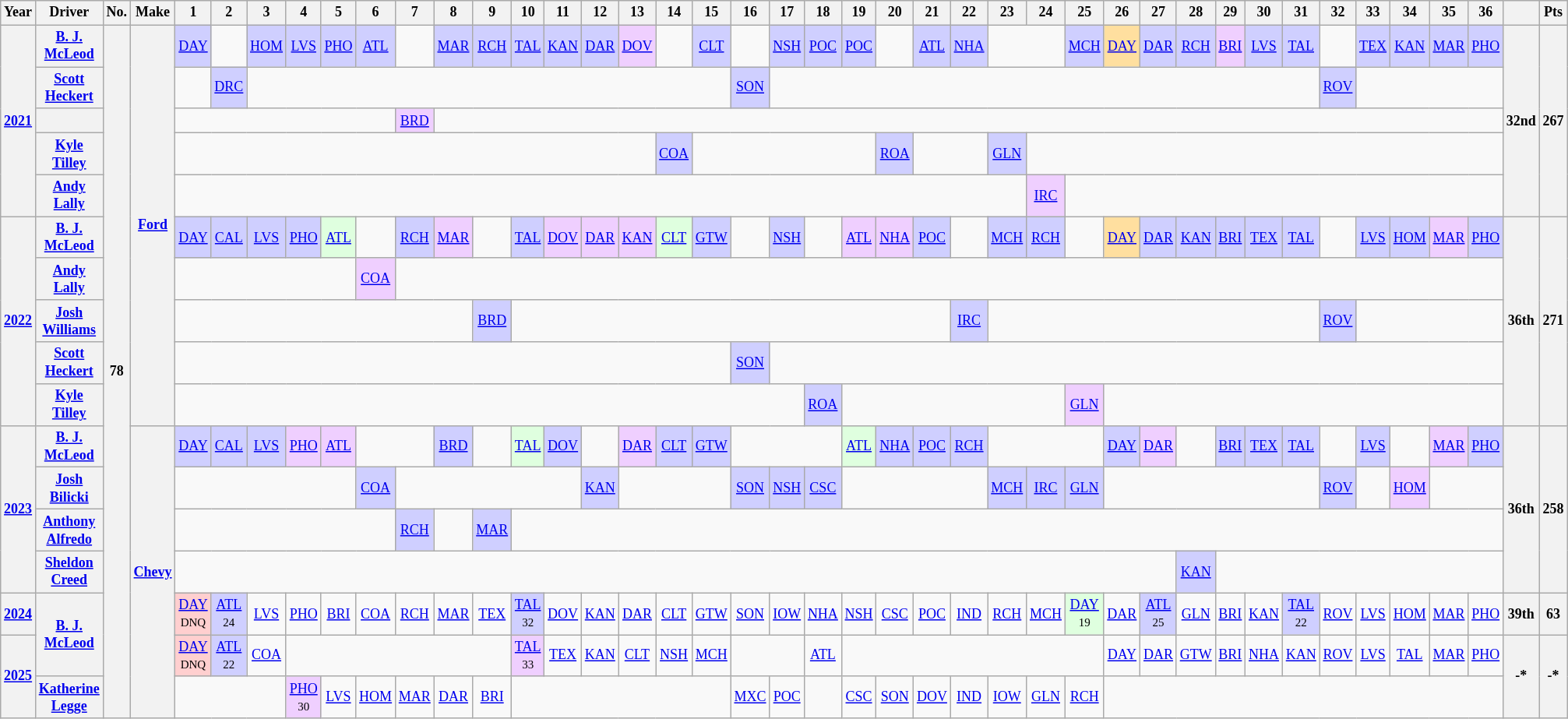<table class="wikitable" style="text-align:center; font-size:75%">
<tr>
<th>Year</th>
<th>Driver</th>
<th>No.</th>
<th>Make</th>
<th>1</th>
<th>2</th>
<th>3</th>
<th>4</th>
<th>5</th>
<th>6</th>
<th>7</th>
<th>8</th>
<th>9</th>
<th>10</th>
<th>11</th>
<th>12</th>
<th>13</th>
<th>14</th>
<th>15</th>
<th>16</th>
<th>17</th>
<th>18</th>
<th>19</th>
<th>20</th>
<th>21</th>
<th>22</th>
<th>23</th>
<th>24</th>
<th>25</th>
<th>26</th>
<th>27</th>
<th>28</th>
<th>29</th>
<th>30</th>
<th>31</th>
<th>32</th>
<th>33</th>
<th>34</th>
<th>35</th>
<th>36</th>
<th></th>
<th>Pts</th>
</tr>
<tr>
<th rowspan="5"><a href='#'>2021</a></th>
<th><a href='#'>B. J. McLeod</a></th>
<th rowspan="17">78</th>
<th rowspan="10"><a href='#'>Ford</a></th>
<td style="background:#CFCFFF;"><a href='#'>DAY</a><br></td>
<td colspan=1></td>
<td style="background:#CFCFFF;"><a href='#'>HOM</a><br></td>
<td style="background:#CFCFFF;"><a href='#'>LVS</a><br></td>
<td style="background:#CFCFFF;"><a href='#'>PHO</a><br></td>
<td style="background:#CFCFFF;"><a href='#'>ATL</a><br></td>
<td colspan=1></td>
<td style="background:#CFCFFF;"><a href='#'>MAR</a><br></td>
<td style="background:#CFCFFF;"><a href='#'>RCH</a><br></td>
<td style="background:#CFCFFF;"><a href='#'>TAL</a><br></td>
<td style="background:#CFCFFF;"><a href='#'>KAN</a><br></td>
<td style="background:#CFCFFF;"><a href='#'>DAR</a><br></td>
<td style="background:#EFCFFF;"><a href='#'>DOV</a><br></td>
<td colspan=1></td>
<td style="background:#CFCFFF;"><a href='#'>CLT</a><br></td>
<td colspan=1></td>
<td style="background:#CFCFFF;"><a href='#'>NSH</a><br></td>
<td style="background:#CFCFFF;"><a href='#'>POC</a><br></td>
<td style="background:#CFCFFF;"><a href='#'>POC</a><br></td>
<td colspan=1></td>
<td style="background:#CFCFFF;"><a href='#'>ATL</a><br></td>
<td style="background:#CFCFFF;"><a href='#'>NHA</a><br></td>
<td colspan=2></td>
<td style="background:#CFCFFF;"><a href='#'>MCH</a><br></td>
<td style="background:#FFDF9F;"><a href='#'>DAY</a><br></td>
<td style="background:#CFCFFF;"><a href='#'>DAR</a><br></td>
<td style="background:#CFCFFF;"><a href='#'>RCH</a><br></td>
<td style="background:#EFCFFF;"><a href='#'>BRI</a><br></td>
<td style="background:#CFCFFF;"><a href='#'>LVS</a><br></td>
<td style="background:#CFCFFF;"><a href='#'>TAL</a><br></td>
<td colspan=1></td>
<td style="background:#CFCFFF;"><a href='#'>TEX</a><br></td>
<td style="background:#CFCFFF;"><a href='#'>KAN</a><br></td>
<td style="background:#CFCFFF;"><a href='#'>MAR</a><br></td>
<td style="background:#CFCFFF;"><a href='#'>PHO</a><br></td>
<th Rowspan=5>32nd</th>
<th Rowspan=5>267</th>
</tr>
<tr>
<th><a href='#'>Scott Heckert</a></th>
<td></td>
<td style="background:#CFCFFF;"><a href='#'>DRC</a><br></td>
<td colspan=13></td>
<td style="background:#CFCFFF;"><a href='#'>SON</a><br></td>
<td colspan=15></td>
<td style="background:#CFCFFF;"><a href='#'>ROV</a><br></td>
<td colspan=4></td>
</tr>
<tr>
<th></th>
<td colspan=6></td>
<td style="background:#EFCFFF;"><a href='#'>BRD</a><br></td>
<td colspan=29></td>
</tr>
<tr>
<th><a href='#'>Kyle Tilley</a></th>
<td colspan=13></td>
<td style="background:#CFCFFF;"><a href='#'>COA</a><br></td>
<td colspan=5></td>
<td style="background:#CFCFFF;"><a href='#'>ROA</a><br></td>
<td colspan=2></td>
<td style="background:#CFCFFF;"><a href='#'>GLN</a><br></td>
<td colspan=13></td>
</tr>
<tr>
<th><a href='#'>Andy Lally</a></th>
<td colspan=23></td>
<td style="background:#EFCFFF;"><a href='#'>IRC</a><br></td>
<td colspan=12></td>
</tr>
<tr>
<th Rowspan=5><a href='#'>2022</a></th>
<th><a href='#'>B. J. McLeod</a></th>
<td style="background:#CFCFFF;"><a href='#'>DAY</a><br></td>
<td style="background:#CFCFFF;"><a href='#'>CAL</a><br></td>
<td style="background:#CFCFFF;"><a href='#'>LVS</a><br></td>
<td style="background:#CFCFFF;"><a href='#'>PHO</a><br></td>
<td style="background:#DFFFDF;"><a href='#'>ATL</a><br></td>
<td></td>
<td style="background:#CFCFFF;"><a href='#'>RCH</a><br></td>
<td style="background:#EFCFFF;"><a href='#'>MAR</a><br></td>
<td></td>
<td style="background:#CFCFFF;"><a href='#'>TAL</a><br></td>
<td style="background:#EFCFFF;"><a href='#'>DOV</a><br></td>
<td style="background:#EFCFFF;"><a href='#'>DAR</a><br></td>
<td style="background:#EFCFFF;"><a href='#'>KAN</a><br></td>
<td style="background:#DFFFDF;"><a href='#'>CLT</a><br></td>
<td style="background:#CFCFFF;"><a href='#'>GTW</a><br></td>
<td></td>
<td style="background:#CFCFFF;"><a href='#'>NSH</a><br></td>
<td></td>
<td style="background:#EFCFFF;"><a href='#'>ATL</a><br></td>
<td style="background:#EFCFFF;"><a href='#'>NHA</a><br></td>
<td style="background:#CFCFFF;"><a href='#'>POC</a><br></td>
<td></td>
<td style="background:#CFCFFF;"><a href='#'>MCH</a><br></td>
<td style="background:#CFCFFF;"><a href='#'>RCH</a><br></td>
<td></td>
<td style="background:#FFDF9F;"><a href='#'>DAY</a><br></td>
<td style="background:#CFCFFF;"><a href='#'>DAR</a><br></td>
<td style="background:#CFCFFF;"><a href='#'>KAN</a><br></td>
<td style="background:#CFCFFF;"><a href='#'>BRI</a><br></td>
<td style="background:#CFCFFF;"><a href='#'>TEX</a><br></td>
<td style="background:#CFCFFF;"><a href='#'>TAL</a><br></td>
<td></td>
<td style="background:#CFCFFF;"><a href='#'>LVS</a><br></td>
<td style="background:#CFCFFF;"><a href='#'>HOM</a><br></td>
<td style="background:#EFCFFF;"><a href='#'>MAR</a><br></td>
<td style="background:#CFCFFF;"><a href='#'>PHO</a><br></td>
<th Rowspan=5>36th</th>
<th Rowspan=5>271</th>
</tr>
<tr>
<th><a href='#'>Andy Lally</a></th>
<td colspan=5></td>
<td style="background:#EFCFFF;"><a href='#'>COA</a><br></td>
<td colspan=30></td>
</tr>
<tr>
<th><a href='#'>Josh Williams</a></th>
<td colspan=8></td>
<td style="background:#CFCFFF;"><a href='#'>BRD</a><br></td>
<td colspan=12></td>
<td style="background:#CFCFFF;"><a href='#'>IRC</a><br></td>
<td colspan="9"></td>
<td style="background:#CFCFFF;"><a href='#'>ROV</a><br></td>
<td colspan="4"></td>
</tr>
<tr>
<th><a href='#'>Scott Heckert</a></th>
<td colspan=15></td>
<td style="background:#CFCFFF;"><a href='#'>SON</a><br></td>
<td colspan=20></td>
</tr>
<tr>
<th><a href='#'>Kyle Tilley</a></th>
<td colspan=17></td>
<td style="background:#CFCFFF;"><a href='#'>ROA</a><br></td>
<td colspan="6"></td>
<td style="background:#EFCFFF;"><a href='#'>GLN</a><br></td>
<td colspan="11"></td>
</tr>
<tr>
<th rowspan=4><a href='#'>2023</a></th>
<th><a href='#'>B. J. McLeod</a></th>
<th rowspan="7"><a href='#'>Chevy</a></th>
<td style="background:#CFCFFF;"><a href='#'>DAY</a><br></td>
<td style="background:#CFCFFF;"><a href='#'>CAL</a><br></td>
<td style="background:#CFCFFF;"><a href='#'>LVS</a><br></td>
<td style="background:#EFCFFF;"><a href='#'>PHO</a><br></td>
<td style="background:#EFCFFF;"><a href='#'>ATL</a><br></td>
<td colspan=2></td>
<td style="background:#CFCFFF;"><a href='#'>BRD</a><br></td>
<td></td>
<td style="background:#DFFFDF;"><a href='#'>TAL</a><br></td>
<td style="background:#CFCFFF;"><a href='#'>DOV</a><br></td>
<td></td>
<td style="background:#EFCFFF;"><a href='#'>DAR</a><br></td>
<td style="background:#CFCFFF;"><a href='#'>CLT</a><br></td>
<td style="background:#CFCFFF;"><a href='#'>GTW</a><br></td>
<td colspan="3"></td>
<td style="background:#DFFFDF;"><a href='#'>ATL</a><br></td>
<td style="background:#CFCFFF;"><a href='#'>NHA</a><br></td>
<td style="background:#CFCFFF;"><a href='#'>POC</a><br></td>
<td style="background:#CFCFFF;"><a href='#'>RCH</a><br></td>
<td colspan=3></td>
<td style="background:#CFCFFF;"><a href='#'>DAY</a><br></td>
<td style="background:#EFCFFF;"><a href='#'>DAR</a><br></td>
<td></td>
<td style="background:#CFCFFF;"><a href='#'>BRI</a><br></td>
<td style="background:#CFCFFF;"><a href='#'>TEX</a><br></td>
<td style="background:#CFCFFF;"><a href='#'>TAL</a><br></td>
<td></td>
<td style="background:#CFCFFF;"><a href='#'>LVS</a><br></td>
<td></td>
<td style="background:#EFCFFF;"><a href='#'>MAR</a><br></td>
<td style="background:#CFCFFF;"><a href='#'>PHO</a><br></td>
<th rowspan=4>36th</th>
<th rowspan=4>258</th>
</tr>
<tr>
<th><a href='#'>Josh Bilicki</a></th>
<td colspan=5></td>
<td style="background:#CFCFFF;"><a href='#'>COA</a><br></td>
<td colspan=5></td>
<td style="background:#CFCFFF;"><a href='#'>KAN</a><br></td>
<td colspan=3></td>
<td style="background:#CFCFFF;"><a href='#'>SON</a><br></td>
<td style="background:#CFCFFF;"><a href='#'>NSH</a><br></td>
<td style="background:#CFCFFF;"><a href='#'>CSC</a><br></td>
<td colspan=4></td>
<td style="background:#CFCFFF;"><a href='#'>MCH</a><br></td>
<td style="background:#CFCFFF;"><a href='#'>IRC</a><br></td>
<td style="background:#CFCFFF;"><a href='#'>GLN</a><br></td>
<td colspan="6"></td>
<td style="background:#CFCFFF;"><a href='#'>ROV</a><br></td>
<td></td>
<td style="background:#EFCFFF;"><a href='#'>HOM</a><br></td>
<td colspan="2"></td>
</tr>
<tr>
<th><a href='#'>Anthony Alfredo</a></th>
<td colspan=6></td>
<td style="background:#CFCFFF;"><a href='#'>RCH</a><br></td>
<td></td>
<td style="background:#CFCFFF;"><a href='#'>MAR</a><br></td>
<td colspan=27></td>
</tr>
<tr>
<th><a href='#'>Sheldon Creed</a></th>
<td colspan=27></td>
<td style="background:#CFCFFF;"><a href='#'>KAN</a><br></td>
<td colspan=8></td>
</tr>
<tr>
<th><a href='#'>2024</a></th>
<th rowspan=2><a href='#'>B. J. McLeod</a></th>
<td style="background:#FFCFCF;"><a href='#'>DAY</a><br><small>DNQ</small></td>
<td style="background:#CFCFFF;"><a href='#'>ATL</a><br><small>24</small></td>
<td><a href='#'>LVS</a></td>
<td><a href='#'>PHO</a></td>
<td><a href='#'>BRI</a></td>
<td><a href='#'>COA</a></td>
<td><a href='#'>RCH</a></td>
<td><a href='#'>MAR</a></td>
<td><a href='#'>TEX</a></td>
<td style="background:#CFCFFF;"><a href='#'>TAL</a><br><small>32</small></td>
<td><a href='#'>DOV</a></td>
<td><a href='#'>KAN</a></td>
<td><a href='#'>DAR</a></td>
<td><a href='#'>CLT</a></td>
<td><a href='#'>GTW</a></td>
<td><a href='#'>SON</a></td>
<td><a href='#'>IOW</a></td>
<td><a href='#'>NHA</a></td>
<td><a href='#'>NSH</a></td>
<td><a href='#'>CSC</a></td>
<td><a href='#'>POC</a></td>
<td><a href='#'>IND</a></td>
<td><a href='#'>RCH</a></td>
<td><a href='#'>MCH</a></td>
<td style="background:#DFFFDF;"><a href='#'>DAY</a><br><small>19</small></td>
<td><a href='#'>DAR</a></td>
<td style="background:#CFCFFF;"><a href='#'>ATL</a><br><small>25</small></td>
<td><a href='#'>GLN</a></td>
<td><a href='#'>BRI</a></td>
<td><a href='#'>KAN</a></td>
<td style="background:#CFCFFF;"><a href='#'>TAL</a><br><small>22</small></td>
<td><a href='#'>ROV</a></td>
<td><a href='#'>LVS</a></td>
<td><a href='#'>HOM</a></td>
<td><a href='#'>MAR</a></td>
<td><a href='#'>PHO</a></td>
<th>39th</th>
<th>63</th>
</tr>
<tr>
<th rowspan=2><a href='#'>2025</a></th>
<td style="background:#FFCFCF;"><a href='#'>DAY</a><br><small>DNQ</small></td>
<td style="background:#CFCFFF;"><a href='#'>ATL</a><br><small>22</small></td>
<td><a href='#'>COA</a></td>
<td colspan=6></td>
<td style="background:#EFCFFF;"><a href='#'>TAL</a><br><small>33</small></td>
<td><a href='#'>TEX</a></td>
<td><a href='#'>KAN</a></td>
<td><a href='#'>CLT</a></td>
<td><a href='#'>NSH</a></td>
<td><a href='#'>MCH</a></td>
<td colspan=2></td>
<td><a href='#'>ATL</a></td>
<td colspan=7></td>
<td><a href='#'>DAY</a></td>
<td><a href='#'>DAR</a></td>
<td><a href='#'>GTW</a></td>
<td><a href='#'>BRI</a></td>
<td><a href='#'>NHA</a></td>
<td><a href='#'>KAN</a></td>
<td><a href='#'>ROV</a></td>
<td><a href='#'>LVS</a></td>
<td><a href='#'>TAL</a></td>
<td><a href='#'>MAR</a></td>
<td><a href='#'>PHO</a></td>
<th rowspan=2>-*</th>
<th rowspan=2>-*</th>
</tr>
<tr>
<th><a href='#'>Katherine Legge</a></th>
<td colspan=3></td>
<td style="background:#EFCFFF;"><a href='#'>PHO</a><br><small>30</small></td>
<td><a href='#'>LVS</a></td>
<td><a href='#'>HOM</a></td>
<td><a href='#'>MAR</a></td>
<td><a href='#'>DAR</a></td>
<td><a href='#'>BRI</a></td>
<td colspan=6></td>
<td><a href='#'>MXC</a></td>
<td><a href='#'>POC</a></td>
<td></td>
<td><a href='#'>CSC</a></td>
<td><a href='#'>SON</a></td>
<td><a href='#'>DOV</a></td>
<td><a href='#'>IND</a></td>
<td><a href='#'>IOW</a></td>
<td><a href='#'>GLN</a></td>
<td><a href='#'>RCH</a></td>
<td colspan=11></td>
</tr>
</table>
